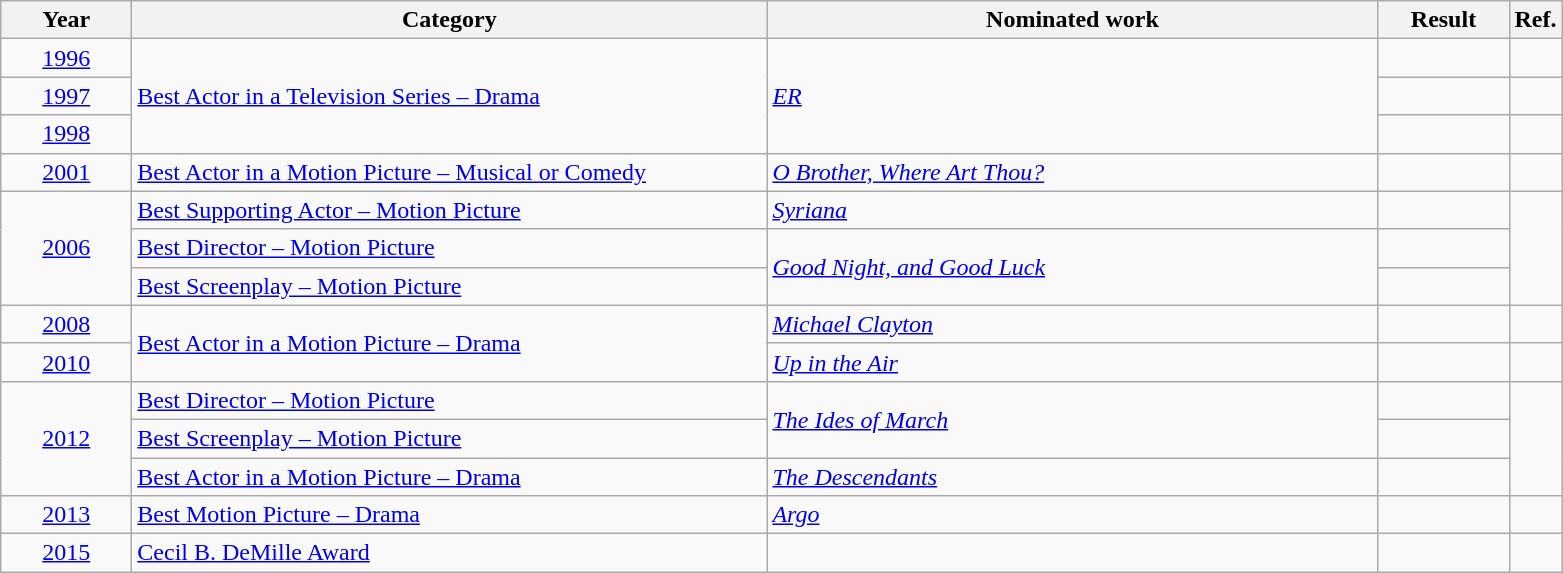<table class=wikitable>
<tr>
<th scope="col" style="width:5em;">Year</th>
<th scope="col" style="width:26em;">Category</th>
<th scope="col" style="width:25em;">Nominated work</th>
<th scope="col" style="width:5em;">Result</th>
<th>Ref.</th>
</tr>
<tr>
<td style="text-align:center;"><a href='#'>1996</a></td>
<td rowspan="3"><a href='#'>Best Actor in a Television Series – Drama</a></td>
<td rowspan="3"><em><a href='#'>ER</a></em></td>
<td></td>
<td style="text-align:center;"></td>
</tr>
<tr>
<td style="text-align:center;"><a href='#'>1997</a></td>
<td></td>
<td style="text-align:center;"></td>
</tr>
<tr>
<td style="text-align:center;"><a href='#'>1998</a></td>
<td></td>
<td style="text-align:center;"></td>
</tr>
<tr>
<td style="text-align:center;"><a href='#'>2001</a></td>
<td><a href='#'>Best Actor in a Motion Picture – Musical or Comedy</a></td>
<td><em><a href='#'>O Brother, Where Art Thou?</a></em></td>
<td></td>
<td style="text-align:center;"></td>
</tr>
<tr>
<td style="text-align:center;", rowspan="3"><a href='#'>2006</a></td>
<td><a href='#'>Best Supporting Actor – Motion Picture</a></td>
<td><em><a href='#'>Syriana</a></em></td>
<td></td>
<td style="text-align:center;", rowspan="3"></td>
</tr>
<tr>
<td><a href='#'>Best Director – Motion Picture</a></td>
<td rowspan="2"><em><a href='#'>Good Night, and Good Luck</a></em></td>
<td></td>
</tr>
<tr>
<td><a href='#'>Best Screenplay – Motion Picture</a></td>
<td></td>
</tr>
<tr>
<td style="text-align:center;"><a href='#'>2008</a></td>
<td rowspan="2"><a href='#'>Best Actor in a Motion Picture – Drama</a></td>
<td><em><a href='#'>Michael Clayton</a></em></td>
<td></td>
<td style="text-align:center;"></td>
</tr>
<tr>
<td style="text-align:center;"><a href='#'>2010</a></td>
<td><em><a href='#'>Up in the Air</a></em></td>
<td></td>
<td style="text-align:center;"></td>
</tr>
<tr>
<td style="text-align:center;", rowspan="3"><a href='#'>2012</a></td>
<td><a href='#'>Best Director – Motion Picture</a></td>
<td rowspan="2"><em><a href='#'>The Ides of March</a></em></td>
<td></td>
<td style="text-align:center;", rowspan="3"></td>
</tr>
<tr>
<td><a href='#'>Best Screenplay – Motion Picture</a></td>
<td></td>
</tr>
<tr>
<td><a href='#'>Best Actor in a Motion Picture – Drama</a></td>
<td><em><a href='#'>The Descendants</a></em></td>
<td></td>
</tr>
<tr>
<td style="text-align:center;"><a href='#'>2013</a></td>
<td><a href='#'>Best Motion Picture – Drama</a></td>
<td><em><a href='#'>Argo</a></em></td>
<td></td>
<td style="text-align:center;"></td>
</tr>
<tr>
<td style="text-align:center;"><a href='#'>2015</a></td>
<td><a href='#'>Cecil B. DeMille Award</a></td>
<td></td>
<td></td>
<td style="text-align:center;"></td>
</tr>
</table>
